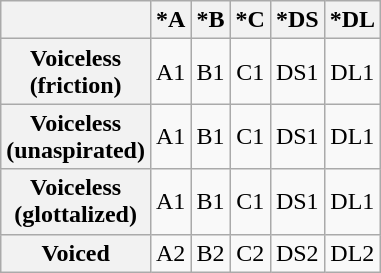<table class="wikitable"  style="text-align:center; margin:autwidth:30%;">
<tr>
<th></th>
<th>*A</th>
<th>*B</th>
<th>*C</th>
<th>*DS</th>
<th>*DL</th>
</tr>
<tr>
<th>Voiceless<br> (friction)</th>
<td>A1</td>
<td>B1</td>
<td>C1</td>
<td>DS1</td>
<td>DL1</td>
</tr>
<tr>
<th>Voiceless<br> (unaspirated)</th>
<td>A1</td>
<td>B1</td>
<td>C1</td>
<td>DS1</td>
<td>DL1</td>
</tr>
<tr>
<th>Voiceless<br> (glottalized)</th>
<td>A1</td>
<td>B1</td>
<td>C1</td>
<td>DS1</td>
<td>DL1</td>
</tr>
<tr>
<th>Voiced</th>
<td>A2</td>
<td>B2</td>
<td>C2</td>
<td>DS2</td>
<td>DL2</td>
</tr>
</table>
